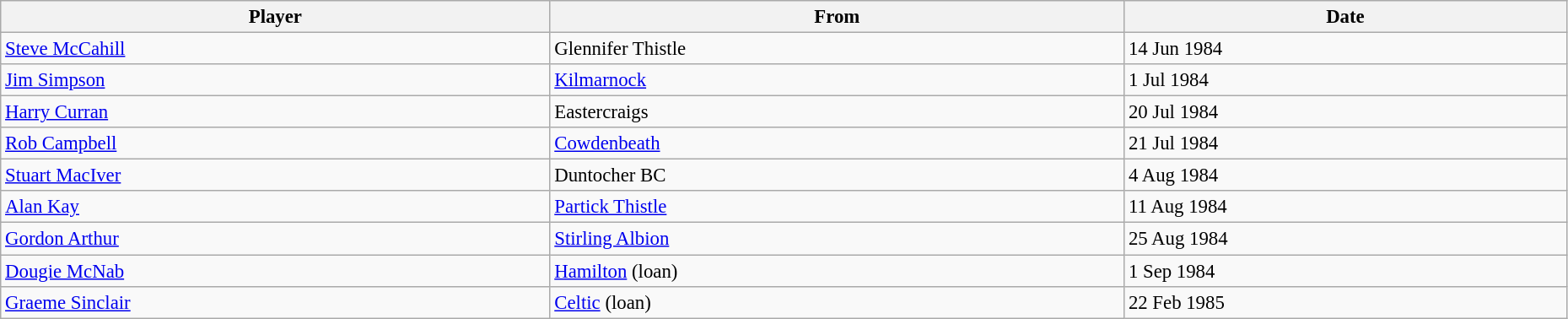<table class="wikitable" style="text-align:center; font-size:95%;width:98%; text-align:left">
<tr>
<th>Player</th>
<th>From</th>
<th>Date</th>
</tr>
<tr>
<td> <a href='#'>Steve McCahill</a></td>
<td> Glennifer Thistle</td>
<td>14 Jun 1984</td>
</tr>
<tr>
<td> <a href='#'>Jim Simpson</a></td>
<td> <a href='#'>Kilmarnock</a></td>
<td>1 Jul 1984</td>
</tr>
<tr>
<td> <a href='#'>Harry Curran</a></td>
<td> Eastercraigs</td>
<td>20 Jul 1984</td>
</tr>
<tr>
<td> <a href='#'>Rob Campbell</a></td>
<td> <a href='#'>Cowdenbeath</a></td>
<td>21 Jul 1984</td>
</tr>
<tr>
<td> <a href='#'>Stuart MacIver</a></td>
<td> Duntocher BC</td>
<td>4 Aug 1984</td>
</tr>
<tr>
<td> <a href='#'>Alan Kay</a></td>
<td> <a href='#'>Partick Thistle</a></td>
<td>11 Aug 1984</td>
</tr>
<tr>
<td> <a href='#'>Gordon Arthur</a></td>
<td> <a href='#'>Stirling Albion</a></td>
<td>25 Aug 1984</td>
</tr>
<tr>
<td> <a href='#'>Dougie McNab</a></td>
<td> <a href='#'>Hamilton</a> (loan)</td>
<td>1 Sep 1984</td>
</tr>
<tr>
<td> <a href='#'>Graeme Sinclair</a></td>
<td> <a href='#'>Celtic</a> (loan)</td>
<td>22 Feb 1985</td>
</tr>
</table>
